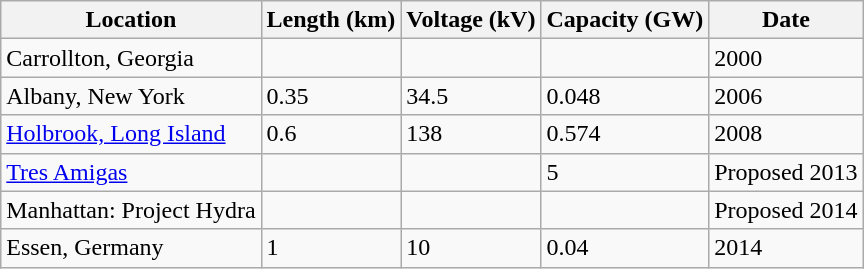<table class="wikitable sortable">
<tr>
<th>Location</th>
<th>Length (km)</th>
<th>Voltage (kV)</th>
<th>Capacity (GW)</th>
<th>Date</th>
</tr>
<tr>
<td>Carrollton, Georgia</td>
<td></td>
<td></td>
<td></td>
<td>2000</td>
</tr>
<tr>
<td align=left>Albany, New York</td>
<td>0.35</td>
<td>34.5</td>
<td>0.048</td>
<td>2006</td>
</tr>
<tr>
<td><a href='#'>Holbrook, Long Island</a></td>
<td>0.6</td>
<td>138</td>
<td>0.574</td>
<td>2008</td>
</tr>
<tr>
<td align=left><a href='#'>Tres Amigas</a></td>
<td></td>
<td></td>
<td>5</td>
<td>Proposed 2013</td>
</tr>
<tr>
<td align=left>Manhattan: Project Hydra</td>
<td></td>
<td></td>
<td></td>
<td>Proposed 2014</td>
</tr>
<tr>
<td align=left>Essen, Germany</td>
<td>1</td>
<td>10</td>
<td>0.04</td>
<td>2014</td>
</tr>
</table>
